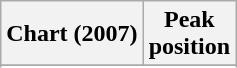<table class="wikitable sortable plainrowheaders" style="text-align:center">
<tr>
<th>Chart (2007)</th>
<th>Peak<br>position</th>
</tr>
<tr>
</tr>
<tr>
</tr>
<tr>
</tr>
<tr>
</tr>
<tr>
</tr>
<tr>
</tr>
</table>
